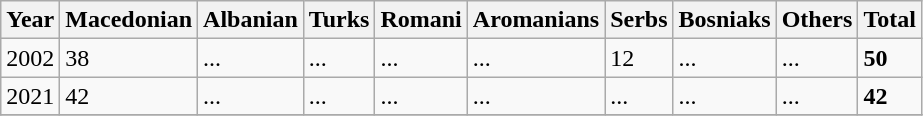<table class="wikitable">
<tr>
<th>Year</th>
<th>Macedonian</th>
<th>Albanian</th>
<th>Turks</th>
<th>Romani</th>
<th>Aromanians</th>
<th>Serbs</th>
<th>Bosniaks</th>
<th><abbr>Others</abbr></th>
<th>Total</th>
</tr>
<tr>
<td>2002</td>
<td>38</td>
<td>...</td>
<td>...</td>
<td>...</td>
<td>...</td>
<td>12</td>
<td>...</td>
<td>...</td>
<td><strong>50</strong></td>
</tr>
<tr>
<td>2021</td>
<td>42</td>
<td>...</td>
<td>...</td>
<td>...</td>
<td>...</td>
<td>...</td>
<td>...</td>
<td>...</td>
<td><strong>42</strong></td>
</tr>
<tr>
</tr>
</table>
